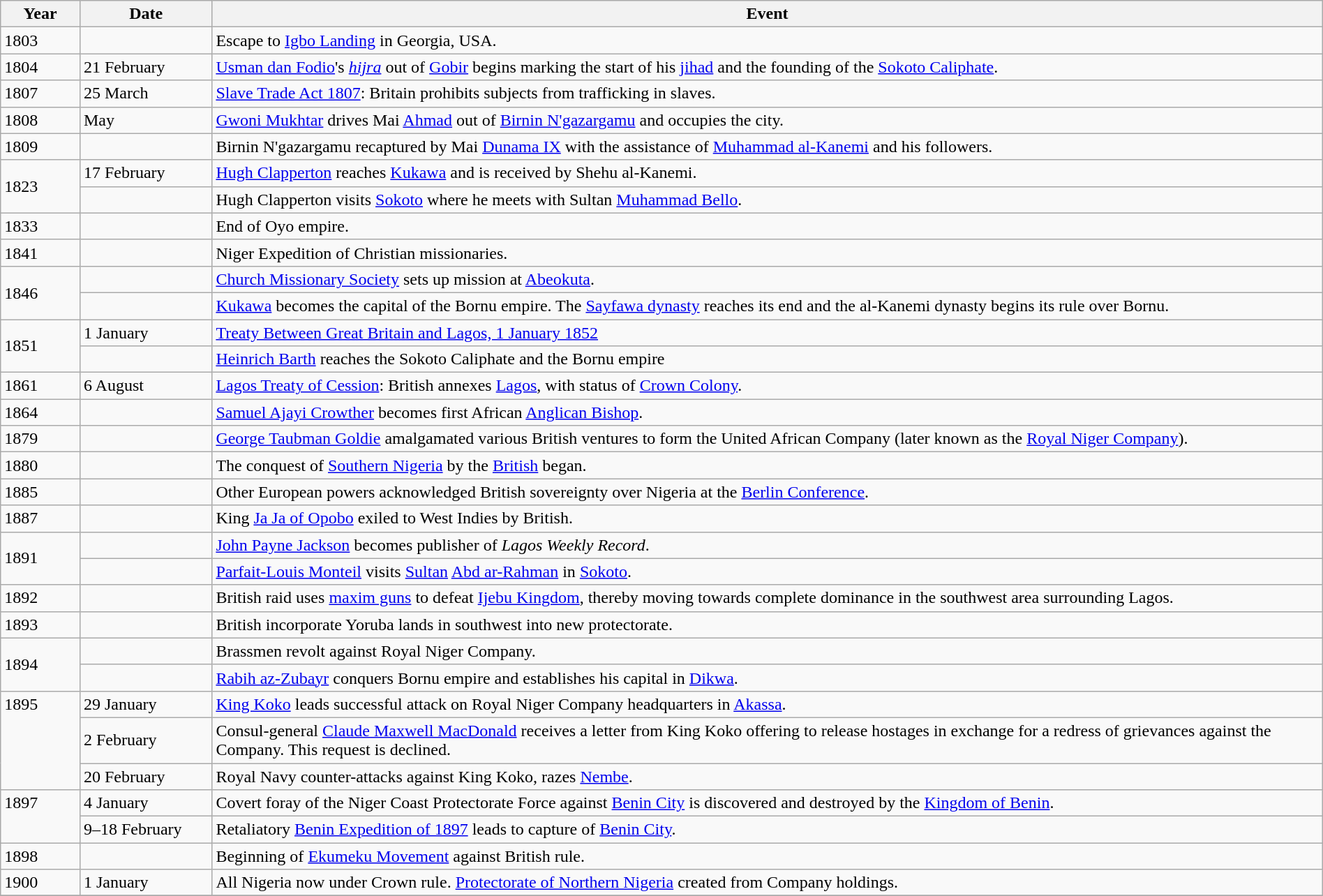<table class="wikitable" style="width:100%;">
<tr>
<th style="width:6%">Year</th>
<th style="width:10%">Date</th>
<th>Event</th>
</tr>
<tr>
<td>1803</td>
<td></td>
<td>Escape to <a href='#'>Igbo Landing</a> in Georgia, USA.</td>
</tr>
<tr>
<td>1804</td>
<td>21 February</td>
<td><a href='#'>Usman dan Fodio</a>'s <a href='#'><em>hijra</em></a> out of <a href='#'>Gobir</a> begins marking the start of his <a href='#'>jihad</a> and the founding of the <a href='#'>Sokoto Caliphate</a>.</td>
</tr>
<tr>
<td>1807</td>
<td>25 March</td>
<td><a href='#'>Slave Trade Act 1807</a>: Britain prohibits subjects from trafficking in slaves.</td>
</tr>
<tr>
<td>1808</td>
<td>May</td>
<td><a href='#'>Gwoni Mukhtar</a> drives Mai <a href='#'>Ahmad</a> out of <a href='#'>Birnin N'gazargamu</a> and occupies the city.</td>
</tr>
<tr>
<td>1809</td>
<td></td>
<td>Birnin N'gazargamu recaptured by Mai <a href='#'>Dunama IX</a> with the assistance of <a href='#'>Muhammad al-Kanemi</a> and his followers.</td>
</tr>
<tr>
<td rowspan="2">1823</td>
<td>17 February</td>
<td><a href='#'>Hugh Clapperton</a> reaches <a href='#'>Kukawa</a> and is received by Shehu al-Kanemi.</td>
</tr>
<tr>
<td></td>
<td>Hugh Clapperton visits <a href='#'>Sokoto</a> where he meets with Sultan <a href='#'>Muhammad Bello</a>.</td>
</tr>
<tr>
<td>1833</td>
<td></td>
<td>End of Oyo empire.</td>
</tr>
<tr>
<td>1841</td>
<td></td>
<td>Niger Expedition of Christian missionaries.</td>
</tr>
<tr>
<td rowspan="2">1846</td>
<td></td>
<td><a href='#'>Church Missionary Society</a> sets up mission at <a href='#'>Abeokuta</a>.</td>
</tr>
<tr>
<td></td>
<td><a href='#'>Kukawa</a> becomes the capital of the Bornu empire. The <a href='#'>Sayfawa dynasty</a> reaches its end and the al-Kanemi dynasty begins its rule over Bornu.</td>
</tr>
<tr>
<td rowspan="2">1851</td>
<td>1 January</td>
<td><a href='#'>Treaty Between Great Britain and Lagos, 1 January 1852</a></td>
</tr>
<tr>
<td></td>
<td><a href='#'>Heinrich Barth</a> reaches the Sokoto Caliphate and the Bornu empire</td>
</tr>
<tr>
<td>1861</td>
<td>6 August</td>
<td><a href='#'>Lagos Treaty of Cession</a>: British annexes <a href='#'>Lagos</a>, with status of <a href='#'>Crown Colony</a>.</td>
</tr>
<tr>
<td>1864</td>
<td></td>
<td><a href='#'>Samuel Ajayi Crowther</a> becomes first African <a href='#'>Anglican Bishop</a>.</td>
</tr>
<tr>
<td>1879</td>
<td></td>
<td><a href='#'>George Taubman Goldie</a> amalgamated various British ventures to form the United African Company (later known as the <a href='#'>Royal Niger Company</a>).</td>
</tr>
<tr>
<td>1880</td>
<td></td>
<td>The conquest of <a href='#'>Southern Nigeria</a> by the <a href='#'>British</a> began.</td>
</tr>
<tr>
<td>1885</td>
<td></td>
<td>Other European powers acknowledged British sovereignty over Nigeria at the <a href='#'>Berlin Conference</a>.</td>
</tr>
<tr>
<td>1887</td>
<td></td>
<td>King <a href='#'>Ja Ja of Opobo</a> exiled to West Indies by British.</td>
</tr>
<tr>
<td rowspan="2">1891</td>
<td></td>
<td><a href='#'>John Payne Jackson</a> becomes publisher of <em>Lagos Weekly Record</em>.</td>
</tr>
<tr>
<td></td>
<td><a href='#'>Parfait-Louis Monteil</a> visits <a href='#'>Sultan</a> <a href='#'>Abd ar-Rahman</a> in <a href='#'>Sokoto</a>.</td>
</tr>
<tr>
<td>1892</td>
<td></td>
<td>British raid uses <a href='#'>maxim guns</a> to defeat <a href='#'>Ijebu Kingdom</a>, thereby moving towards complete dominance in the southwest area surrounding Lagos.</td>
</tr>
<tr>
<td>1893</td>
<td></td>
<td>British incorporate Yoruba lands in southwest into new protectorate.</td>
</tr>
<tr>
<td rowspan="2">1894</td>
<td></td>
<td>Brassmen revolt against Royal Niger Company.</td>
</tr>
<tr>
<td></td>
<td><a href='#'>Rabih az-Zubayr</a> conquers Bornu empire and establishes his capital in <a href='#'>Dikwa</a>.</td>
</tr>
<tr>
<td rowspan="3" style="vertical-align:top;">1895</td>
<td>29 January</td>
<td><a href='#'>King Koko</a> leads successful attack on Royal Niger Company headquarters in <a href='#'>Akassa</a>.</td>
</tr>
<tr>
<td>2 February</td>
<td>Consul-general <a href='#'>Claude Maxwell MacDonald</a> receives a letter from King Koko offering to release hostages in exchange for a redress of grievances against the Company. This request is declined.</td>
</tr>
<tr>
<td>20 February</td>
<td>Royal Navy counter-attacks against King Koko, razes <a href='#'>Nembe</a>.</td>
</tr>
<tr>
<td rowspan="2" style="vertical-align:top;">1897</td>
<td>4 January</td>
<td>Covert foray of the Niger Coast Protectorate Force against <a href='#'>Benin City</a> is discovered and destroyed by the <a href='#'>Kingdom of Benin</a>.</td>
</tr>
<tr>
<td>9–18 February</td>
<td>Retaliatory <a href='#'>Benin Expedition of 1897</a> leads to capture of <a href='#'>Benin City</a>.</td>
</tr>
<tr>
<td>1898</td>
<td></td>
<td>Beginning of <a href='#'>Ekumeku Movement</a> against British rule.</td>
</tr>
<tr>
<td>1900</td>
<td>1 January</td>
<td>All Nigeria now under Crown rule. <a href='#'>Protectorate of Northern Nigeria</a> created from Company holdings.</td>
</tr>
<tr>
</tr>
</table>
